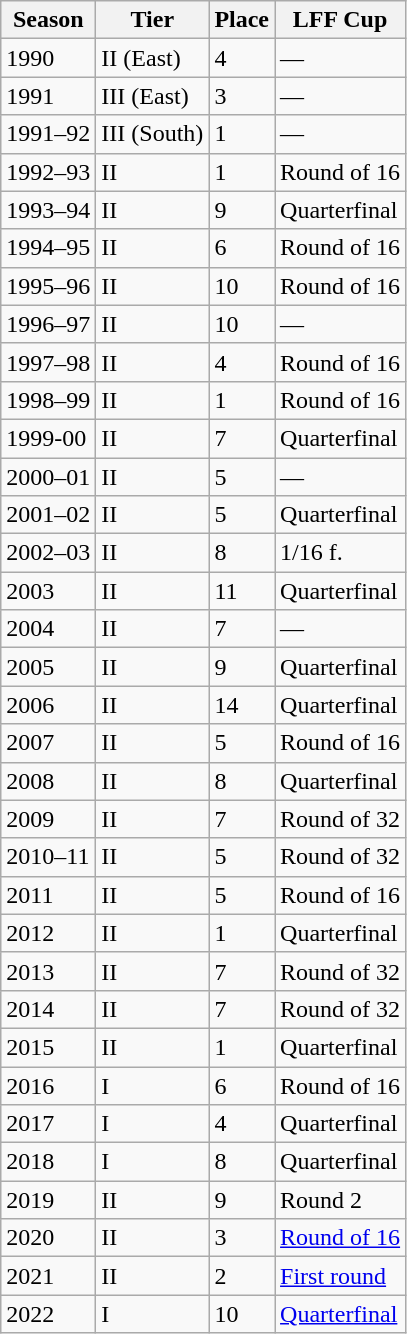<table class="wikitable">
<tr>
<th>Season</th>
<th>Tier</th>
<th>Place</th>
<th>LFF Cup</th>
</tr>
<tr>
<td>1990</td>
<td>II (East)</td>
<td>4</td>
<td>—</td>
</tr>
<tr>
<td>1991</td>
<td>III (East)</td>
<td>3</td>
<td>—</td>
</tr>
<tr>
<td>1991–92</td>
<td>III (South)</td>
<td>1</td>
<td>—</td>
</tr>
<tr>
<td>1992–93</td>
<td>II</td>
<td>1</td>
<td>Round of 16</td>
</tr>
<tr>
<td>1993–94</td>
<td>II</td>
<td>9</td>
<td>Quarterfinal</td>
</tr>
<tr>
<td>1994–95</td>
<td>II</td>
<td>6</td>
<td>Round of 16</td>
</tr>
<tr>
<td>1995–96</td>
<td>II</td>
<td>10</td>
<td>Round of 16</td>
</tr>
<tr>
<td>1996–97</td>
<td>II</td>
<td>10</td>
<td>—</td>
</tr>
<tr>
<td>1997–98</td>
<td>II</td>
<td>4</td>
<td>Round of 16</td>
</tr>
<tr>
<td>1998–99</td>
<td>II</td>
<td>1</td>
<td>Round of 16</td>
</tr>
<tr>
<td>1999-00</td>
<td>II</td>
<td>7</td>
<td>Quarterfinal</td>
</tr>
<tr>
<td>2000–01</td>
<td>II</td>
<td>5</td>
<td>—</td>
</tr>
<tr>
<td>2001–02</td>
<td>II</td>
<td>5</td>
<td>Quarterfinal</td>
</tr>
<tr>
<td>2002–03</td>
<td>II</td>
<td>8</td>
<td>1/16 f.</td>
</tr>
<tr>
<td>2003</td>
<td>II</td>
<td>11</td>
<td>Quarterfinal</td>
</tr>
<tr>
<td>2004</td>
<td>II</td>
<td>7</td>
<td>—</td>
</tr>
<tr>
<td>2005</td>
<td>II</td>
<td>9</td>
<td>Quarterfinal</td>
</tr>
<tr>
<td>2006</td>
<td>II</td>
<td>14</td>
<td>Quarterfinal</td>
</tr>
<tr>
<td>2007</td>
<td>II</td>
<td>5</td>
<td>Round of 16</td>
</tr>
<tr>
<td>2008</td>
<td>II</td>
<td>8</td>
<td>Quarterfinal</td>
</tr>
<tr>
<td>2009</td>
<td>II</td>
<td>7</td>
<td>Round of 32</td>
</tr>
<tr>
<td>2010–11</td>
<td>II</td>
<td>5</td>
<td>Round of 32</td>
</tr>
<tr>
<td>2011</td>
<td>II</td>
<td>5</td>
<td>Round of 16</td>
</tr>
<tr>
<td>2012</td>
<td>II</td>
<td>1</td>
<td>Quarterfinal</td>
</tr>
<tr>
<td>2013</td>
<td>II</td>
<td>7</td>
<td>Round of 32</td>
</tr>
<tr>
<td>2014</td>
<td>II</td>
<td>7</td>
<td>Round of 32</td>
</tr>
<tr>
<td>2015</td>
<td>II</td>
<td>1</td>
<td>Quarterfinal</td>
</tr>
<tr>
<td>2016</td>
<td>I</td>
<td>6</td>
<td>Round of 16</td>
</tr>
<tr>
<td>2017</td>
<td>I</td>
<td>4</td>
<td>Quarterfinal</td>
</tr>
<tr>
<td>2018</td>
<td>I</td>
<td>8</td>
<td>Quarterfinal</td>
</tr>
<tr>
<td>2019</td>
<td>II</td>
<td>9</td>
<td>Round 2</td>
</tr>
<tr>
<td>2020</td>
<td>II</td>
<td>3</td>
<td><a href='#'>Round of 16</a></td>
</tr>
<tr>
<td>2021</td>
<td>II</td>
<td>2</td>
<td><a href='#'>First round</a></td>
</tr>
<tr>
<td>2022</td>
<td>I</td>
<td>10</td>
<td><a href='#'>Quarterfinal</a></td>
</tr>
</table>
